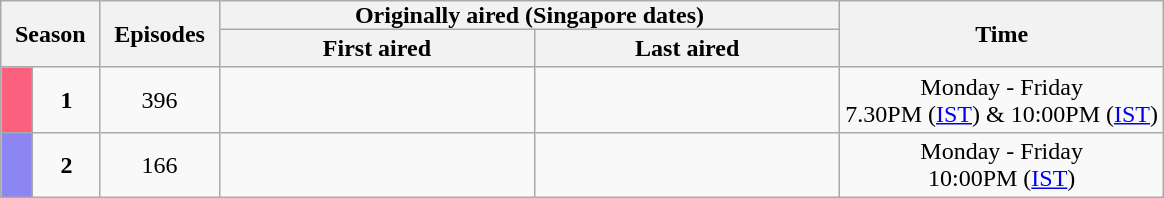<table class="wikitable plainrowheaders" style="text-align:center;">
<tr>
<th style="padding:0 9px;" rowspan="2" colspan="2">Season</th>
<th style="padding:0 9px;" rowspan="2">Episodes</th>
<th style="padding:0 90px;" colspan="2">Originally aired (Singapore dates)</th>
<th style="padding:0 9px;" rowspan="2">Time</th>
</tr>
<tr>
<th>First aired</th>
<th>Last aired</th>
</tr>
<tr>
<td scope="row" style="background:#FB607F; color:#100;"></td>
<td><strong>1</strong></td>
<td>396</td>
<td></td>
<td></td>
<td>Monday - Friday <br> 7.30PM (<a href='#'>IST</a>) & 10:00PM (<a href='#'>IST</a>)</td>
</tr>
<tr>
<td scope="row" style="background:#8d85f2; color:#100;"></td>
<td><strong>2</strong></td>
<td>166</td>
<td></td>
<td></td>
<td>Monday - Friday <br> 10:00PM (<a href='#'>IST</a>)</td>
</tr>
</table>
